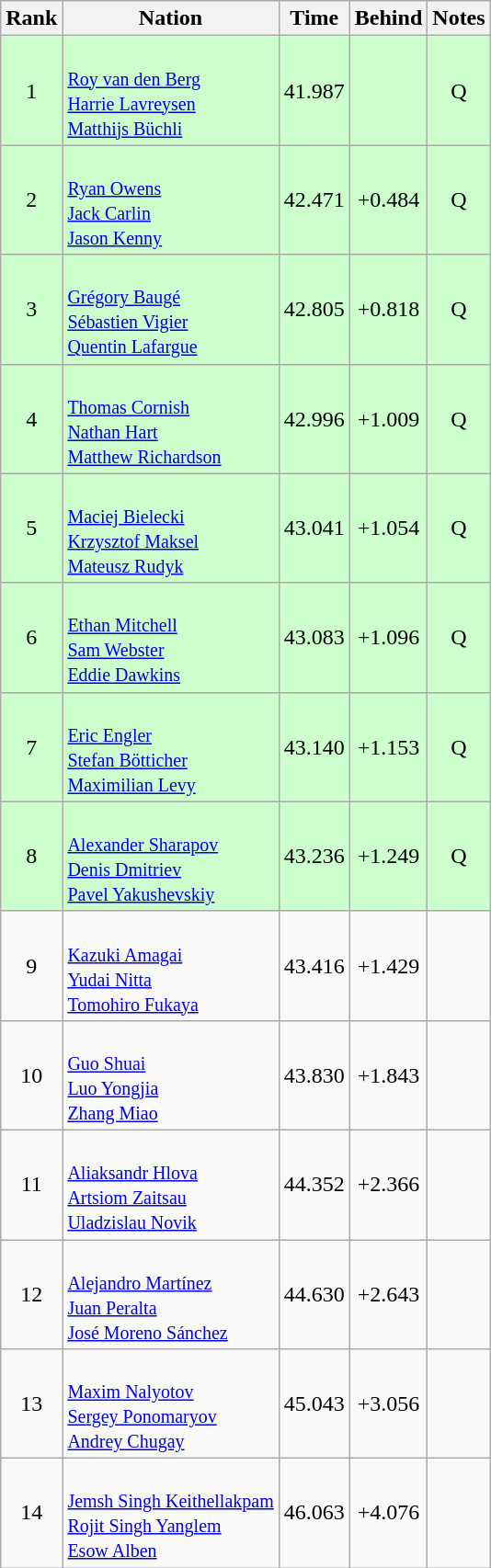<table class="wikitable sortable" style="text-align:center">
<tr>
<th>Rank</th>
<th>Nation</th>
<th>Time</th>
<th>Behind</th>
<th>Notes</th>
</tr>
<tr bgcolor=ccffcc>
<td>1</td>
<td align=left><br><small><a href='#'>Roy van den Berg</a><br><a href='#'>Harrie Lavreysen</a><br><a href='#'>Matthijs Büchli</a></small></td>
<td>41.987</td>
<td></td>
<td>Q</td>
</tr>
<tr bgcolor=ccffcc>
<td>2</td>
<td align=left><br><small><a href='#'>Ryan Owens</a><br><a href='#'>Jack Carlin</a><br><a href='#'>Jason Kenny</a></small></td>
<td>42.471</td>
<td>+0.484</td>
<td>Q</td>
</tr>
<tr bgcolor=ccffcc>
<td>3</td>
<td align=left><br><small><a href='#'>Grégory Baugé</a><br><a href='#'>Sébastien Vigier</a><br><a href='#'>Quentin Lafargue</a></small></td>
<td>42.805</td>
<td>+0.818</td>
<td>Q</td>
</tr>
<tr bgcolor=ccffcc>
<td>4</td>
<td align=left><br><small><a href='#'>Thomas Cornish</a><br><a href='#'>Nathan Hart</a><br><a href='#'>Matthew Richardson</a></small></td>
<td>42.996</td>
<td>+1.009</td>
<td>Q</td>
</tr>
<tr bgcolor=ccffcc>
<td>5</td>
<td align=left><br><small><a href='#'>Maciej Bielecki</a><br><a href='#'>Krzysztof Maksel</a><br><a href='#'>Mateusz Rudyk</a></small></td>
<td>43.041</td>
<td>+1.054</td>
<td>Q</td>
</tr>
<tr bgcolor=ccffcc>
<td>6</td>
<td align=left><br><small><a href='#'>Ethan Mitchell</a><br><a href='#'>Sam Webster</a><br><a href='#'>Eddie Dawkins</a></small></td>
<td>43.083</td>
<td>+1.096</td>
<td>Q</td>
</tr>
<tr bgcolor=ccffcc>
<td>7</td>
<td align=left><br><small><a href='#'>Eric Engler</a><br><a href='#'>Stefan Bötticher</a><br><a href='#'>Maximilian Levy</a></small></td>
<td>43.140</td>
<td>+1.153</td>
<td>Q</td>
</tr>
<tr bgcolor=ccffcc>
<td>8</td>
<td align=left><br><small><a href='#'>Alexander Sharapov</a><br><a href='#'>Denis Dmitriev</a><br><a href='#'>Pavel Yakushevskiy</a></small></td>
<td>43.236</td>
<td>+1.249</td>
<td>Q</td>
</tr>
<tr>
<td>9</td>
<td align=left><br><small><a href='#'>Kazuki Amagai</a><br><a href='#'>Yudai Nitta</a><br><a href='#'>Tomohiro Fukaya</a></small></td>
<td>43.416</td>
<td>+1.429</td>
<td></td>
</tr>
<tr>
<td>10</td>
<td align=left><br><small><a href='#'>Guo Shuai</a><br><a href='#'>Luo Yongjia</a><br><a href='#'>Zhang Miao</a></small></td>
<td>43.830</td>
<td>+1.843</td>
<td></td>
</tr>
<tr>
<td>11</td>
<td align=left><br><small><a href='#'>Aliaksandr Hlova</a><br><a href='#'>Artsiom Zaitsau</a><br><a href='#'>Uladzislau Novik</a></small></td>
<td>44.352</td>
<td>+2.366</td>
<td></td>
</tr>
<tr>
<td>12</td>
<td align=left><br><small><a href='#'>Alejandro Martínez</a><br><a href='#'>Juan Peralta</a><br><a href='#'>José Moreno Sánchez</a></small></td>
<td>44.630</td>
<td>+2.643</td>
<td></td>
</tr>
<tr>
<td>13</td>
<td align=left><br><small><a href='#'>Maxim Nalyotov</a><br><a href='#'>Sergey Ponomaryov</a><br><a href='#'>Andrey Chugay</a></small></td>
<td>45.043</td>
<td>+3.056</td>
<td></td>
</tr>
<tr>
<td>14</td>
<td align=left><br><small><a href='#'>Jemsh Singh Keithellakpam</a><br><a href='#'>Rojit Singh Yanglem</a><br><a href='#'>Esow Alben</a></small></td>
<td>46.063</td>
<td>+4.076</td>
<td></td>
</tr>
</table>
